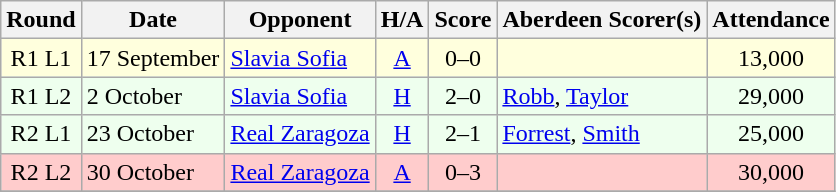<table class="wikitable" style="text-align:center">
<tr>
<th>Round</th>
<th>Date</th>
<th>Opponent</th>
<th>H/A</th>
<th>Score</th>
<th>Aberdeen Scorer(s)</th>
<th>Attendance</th>
</tr>
<tr bgcolor=#FFFFDD>
<td>R1 L1</td>
<td align=left>17 September</td>
<td align=left> <a href='#'>Slavia Sofia</a></td>
<td><a href='#'>A</a></td>
<td>0–0</td>
<td align=left></td>
<td>13,000</td>
</tr>
<tr bgcolor=#EEFFEE>
<td>R1 L2</td>
<td align=left>2 October</td>
<td align=left> <a href='#'>Slavia Sofia</a></td>
<td><a href='#'>H</a></td>
<td>2–0</td>
<td align=left><a href='#'>Robb</a>, <a href='#'>Taylor</a></td>
<td>29,000</td>
</tr>
<tr bgcolor=#EEFFEE>
<td>R2 L1</td>
<td align=left>23 October</td>
<td align=left> <a href='#'>Real Zaragoza</a></td>
<td><a href='#'>H</a></td>
<td>2–1</td>
<td align=left><a href='#'>Forrest</a>, <a href='#'>Smith</a></td>
<td>25,000</td>
</tr>
<tr bgcolor=#FFCCCC>
<td>R2 L2</td>
<td align=left>30 October</td>
<td align=left> <a href='#'>Real Zaragoza</a></td>
<td><a href='#'>A</a></td>
<td>0–3</td>
<td align=left></td>
<td>30,000</td>
</tr>
<tr>
</tr>
</table>
